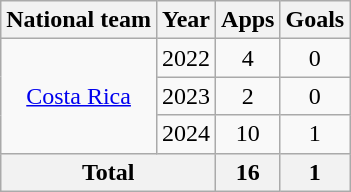<table class=wikitable style=text-align:center>
<tr>
<th>National team</th>
<th>Year</th>
<th>Apps</th>
<th>Goals</th>
</tr>
<tr>
<td rowspan="3"><a href='#'>Costa Rica</a></td>
<td>2022</td>
<td>4</td>
<td>0</td>
</tr>
<tr>
<td>2023</td>
<td>2</td>
<td>0</td>
</tr>
<tr>
<td>2024</td>
<td>10</td>
<td>1</td>
</tr>
<tr>
<th colspan="2">Total</th>
<th>16</th>
<th>1</th>
</tr>
</table>
